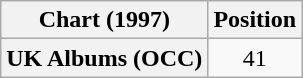<table class="wikitable plainrowheaders" style="text-align:center;">
<tr>
<th scope="col">Chart (1997)</th>
<th scope="col">Position</th>
</tr>
<tr>
<th scope="row">UK Albums (OCC)</th>
<td>41</td>
</tr>
</table>
